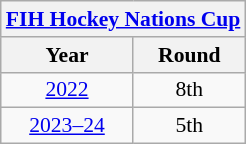<table class="wikitable" style="text-align: center; font-size: 90%;">
<tr>
<th colspan="8"><a href='#'>FIH Hockey Nations Cup</a></th>
</tr>
<tr>
<th>Year</th>
<th>Round</th>
</tr>
<tr>
<td> <a href='#'>2022</a></td>
<td>8th</td>
</tr>
<tr>
<td> <a href='#'>2023–24</a></td>
<td>5th</td>
</tr>
</table>
